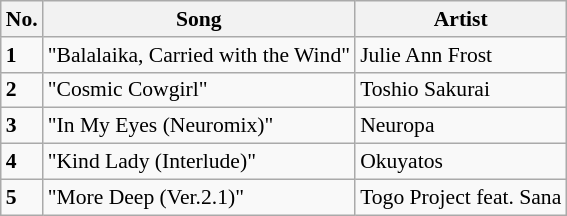<table class="wikitable sortable" style="font-size:90%;">
<tr>
<th>No.</th>
<th>Song</th>
<th>Artist</th>
</tr>
<tr>
<td><strong>1</strong></td>
<td>"Balalaika, Carried with the Wind"</td>
<td>Julie Ann Frost</td>
</tr>
<tr>
<td><strong>2</strong></td>
<td>"Cosmic Cowgirl"</td>
<td>Toshio Sakurai</td>
</tr>
<tr>
<td><strong>3</strong></td>
<td>"In My Eyes (Neuromix)"</td>
<td>Neuropa</td>
</tr>
<tr>
<td><strong>4</strong></td>
<td>"Kind Lady (Interlude)"</td>
<td>Okuyatos</td>
</tr>
<tr>
<td><strong>5</strong></td>
<td>"More Deep (Ver.2.1)"</td>
<td>Togo Project feat. Sana</td>
</tr>
</table>
